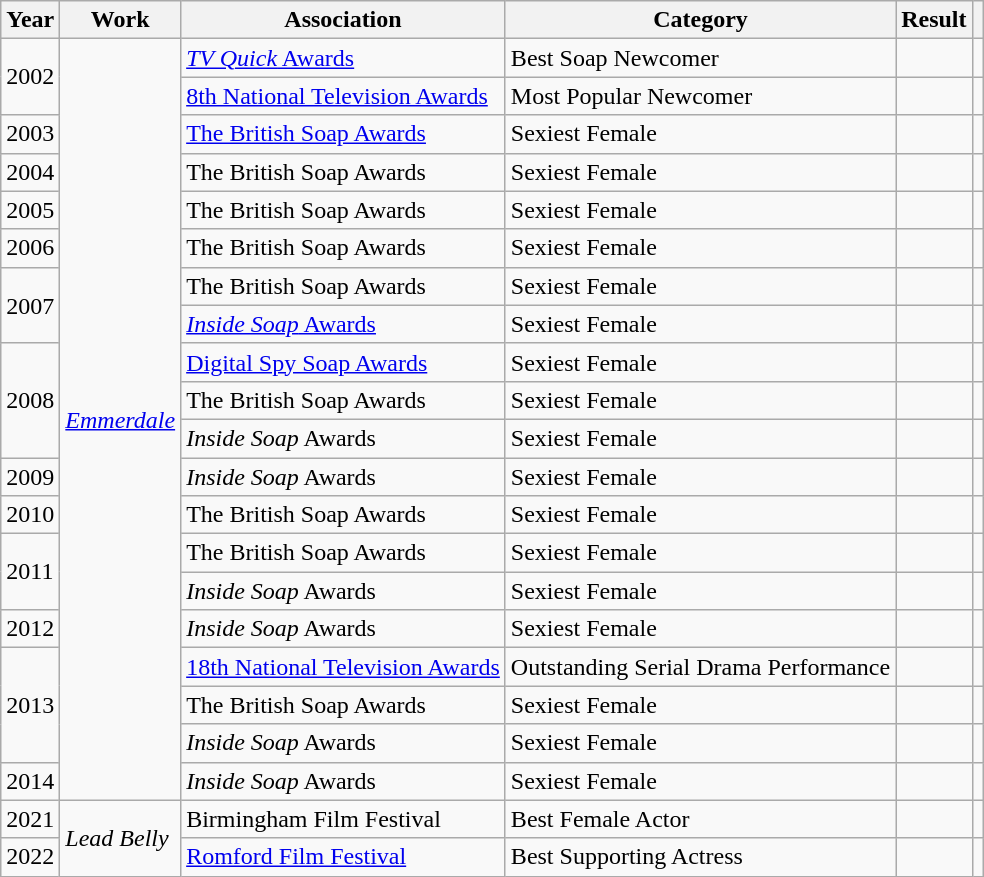<table class="wikitable sortable">
<tr>
<th>Year</th>
<th>Work</th>
<th>Association</th>
<th>Category</th>
<th>Result</th>
<th scope=col class=unsortable></th>
</tr>
<tr>
<td rowspan="2">2002</td>
<td rowspan="20"><em><a href='#'>Emmerdale</a></em></td>
<td><a href='#'><em>TV Quick</em> Awards</a></td>
<td>Best Soap Newcomer</td>
<td></td>
<td align="center"></td>
</tr>
<tr>
<td><a href='#'>8th National Television Awards</a></td>
<td>Most Popular Newcomer</td>
<td></td>
<td align="center"></td>
</tr>
<tr>
<td>2003</td>
<td><a href='#'>The British Soap Awards</a></td>
<td>Sexiest Female</td>
<td></td>
<td align="center"></td>
</tr>
<tr>
<td>2004</td>
<td>The British Soap Awards</td>
<td>Sexiest Female</td>
<td></td>
<td align="center"></td>
</tr>
<tr>
<td>2005</td>
<td>The British Soap Awards</td>
<td>Sexiest Female</td>
<td></td>
<td align="center"></td>
</tr>
<tr>
<td>2006</td>
<td>The British Soap Awards</td>
<td>Sexiest Female</td>
<td></td>
<td align="center"></td>
</tr>
<tr>
<td rowspan="2">2007</td>
<td>The British Soap Awards</td>
<td>Sexiest Female</td>
<td></td>
<td align="center"></td>
</tr>
<tr>
<td><a href='#'><em>Inside Soap</em> Awards</a></td>
<td>Sexiest Female</td>
<td></td>
<td align="center"></td>
</tr>
<tr>
<td rowspan="3">2008</td>
<td><a href='#'>Digital Spy Soap Awards</a></td>
<td>Sexiest Female</td>
<td></td>
<td align="center"></td>
</tr>
<tr>
<td>The British Soap Awards</td>
<td>Sexiest Female</td>
<td></td>
<td align="center"></td>
</tr>
<tr>
<td><em>Inside Soap</em> Awards</td>
<td>Sexiest Female</td>
<td></td>
<td align="center"></td>
</tr>
<tr>
<td>2009</td>
<td><em>Inside Soap</em> Awards</td>
<td>Sexiest Female</td>
<td></td>
<td align="center"></td>
</tr>
<tr>
<td>2010</td>
<td>The British Soap Awards</td>
<td>Sexiest Female</td>
<td></td>
<td align="center"></td>
</tr>
<tr>
<td rowspan="2">2011</td>
<td>The British Soap Awards</td>
<td>Sexiest Female</td>
<td></td>
<td align="center"></td>
</tr>
<tr>
<td><em>Inside Soap</em> Awards</td>
<td>Sexiest Female</td>
<td></td>
<td align="center"></td>
</tr>
<tr>
<td>2012</td>
<td><em>Inside Soap</em> Awards</td>
<td>Sexiest Female</td>
<td></td>
<td align="center"></td>
</tr>
<tr>
<td rowspan="3">2013</td>
<td><a href='#'>18th National Television Awards</a></td>
<td>Outstanding Serial Drama Performance</td>
<td></td>
<td align="center"></td>
</tr>
<tr>
<td>The British Soap Awards</td>
<td>Sexiest Female</td>
<td></td>
<td align="center"></td>
</tr>
<tr>
<td><em>Inside Soap</em> Awards</td>
<td>Sexiest Female</td>
<td></td>
<td align="center"></td>
</tr>
<tr>
<td>2014</td>
<td><em>Inside Soap</em> Awards</td>
<td>Sexiest Female</td>
<td></td>
<td align="center"></td>
</tr>
<tr>
<td>2021</td>
<td rowspan="2"><em>Lead Belly</em></td>
<td>Birmingham Film Festival</td>
<td>Best Female Actor</td>
<td></td>
<td align="center"></td>
</tr>
<tr>
<td>2022</td>
<td><a href='#'>Romford Film Festival</a></td>
<td>Best Supporting Actress</td>
<td></td>
<td align="center"></td>
</tr>
</table>
